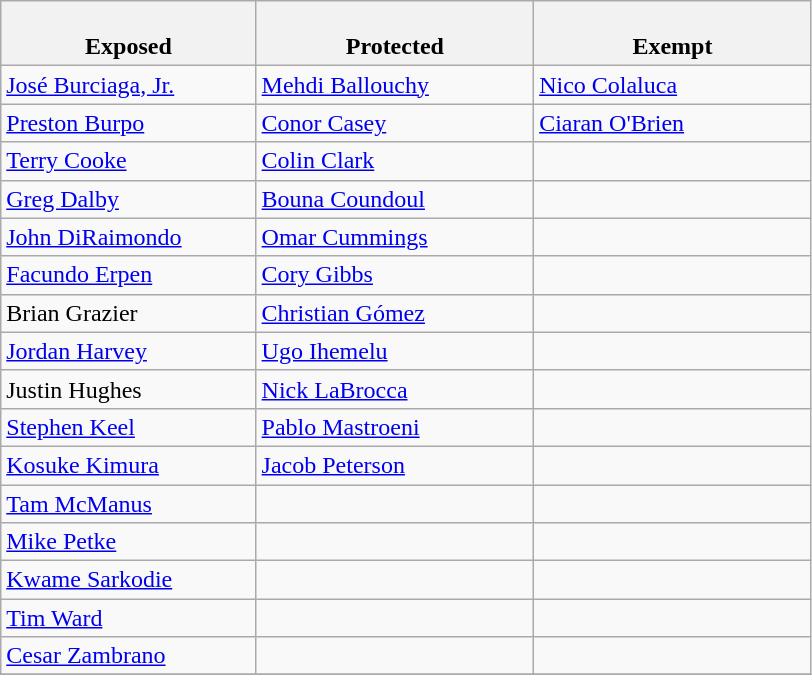<table class="wikitable">
<tr>
<th style="width:23%"><br>Exposed</th>
<th style="width:25%"><br>Protected</th>
<th style="width:25%"><br>Exempt</th>
</tr>
<tr>
<td><a href='#'>José Burciaga, Jr.</a></td>
<td><a href='#'>Mehdi Ballouchy</a></td>
<td><a href='#'>Nico Colaluca</a></td>
</tr>
<tr>
<td><a href='#'>Preston Burpo</a></td>
<td><a href='#'>Conor Casey</a></td>
<td><a href='#'>Ciaran O'Brien</a></td>
</tr>
<tr>
<td><a href='#'>Terry Cooke</a></td>
<td><a href='#'>Colin Clark</a></td>
<td></td>
</tr>
<tr>
<td><a href='#'>Greg Dalby</a></td>
<td><a href='#'>Bouna Coundoul</a></td>
<td></td>
</tr>
<tr>
<td><a href='#'>John DiRaimondo</a></td>
<td><a href='#'>Omar Cummings</a></td>
<td></td>
</tr>
<tr>
<td><a href='#'>Facundo Erpen</a></td>
<td><a href='#'>Cory Gibbs</a></td>
<td></td>
</tr>
<tr>
<td>Brian Grazier</td>
<td><a href='#'>Christian Gómez</a></td>
<td></td>
</tr>
<tr>
<td><a href='#'>Jordan Harvey</a></td>
<td><a href='#'>Ugo Ihemelu</a></td>
<td></td>
</tr>
<tr>
<td>Justin Hughes</td>
<td><a href='#'>Nick LaBrocca</a></td>
<td></td>
</tr>
<tr>
<td><a href='#'>Stephen Keel</a></td>
<td><a href='#'>Pablo Mastroeni</a></td>
<td></td>
</tr>
<tr>
<td><a href='#'>Kosuke Kimura</a></td>
<td><a href='#'>Jacob Peterson</a></td>
<td></td>
</tr>
<tr>
<td><a href='#'>Tam McManus</a></td>
<td></td>
<td></td>
</tr>
<tr>
<td><a href='#'>Mike Petke</a></td>
<td></td>
<td></td>
</tr>
<tr>
<td><a href='#'>Kwame Sarkodie</a></td>
<td></td>
<td></td>
</tr>
<tr>
<td><a href='#'>Tim Ward</a></td>
<td></td>
<td></td>
</tr>
<tr>
<td><a href='#'>Cesar Zambrano</a></td>
<td></td>
<td></td>
</tr>
<tr>
</tr>
</table>
